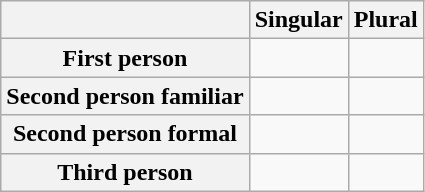<table class="wikitable">
<tr>
<th></th>
<th>Singular</th>
<th>Plural</th>
</tr>
<tr>
<th>First person</th>
<td></td>
<td></td>
</tr>
<tr>
<th>Second person familiar</th>
<td></td>
<td></td>
</tr>
<tr>
<th>Second person formal</th>
<td></td>
<td></td>
</tr>
<tr>
<th>Third person</th>
<td></td>
<td></td>
</tr>
</table>
